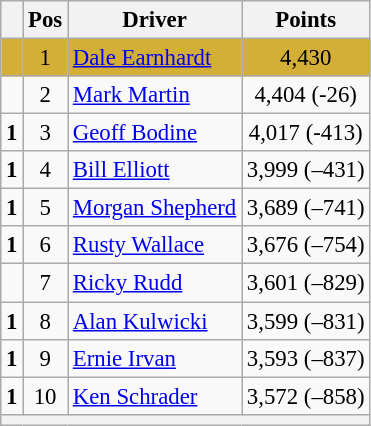<table class="wikitable" style="font-size: 95%;">
<tr>
<th></th>
<th>Pos</th>
<th>Driver</th>
<th>Points</th>
</tr>
<tr style="background:#D4AF37;">
<td align="left"></td>
<td style="text-align:center;">1</td>
<td><a href='#'>Dale Earnhardt</a></td>
<td style="text-align:center;">4,430</td>
</tr>
<tr>
<td align="left"></td>
<td style="text-align:center;">2</td>
<td><a href='#'>Mark Martin</a></td>
<td style="text-align:center;">4,404 (-26)</td>
</tr>
<tr>
<td align="left">  <strong>1</strong></td>
<td style="text-align:center;">3</td>
<td><a href='#'>Geoff Bodine</a></td>
<td style="text-align:center;">4,017 (-413)</td>
</tr>
<tr>
<td align="left">  <strong>1</strong></td>
<td style="text-align:center;">4</td>
<td><a href='#'>Bill Elliott</a></td>
<td style="text-align:center;">3,999 (–431)</td>
</tr>
<tr>
<td align="left">  <strong>1</strong></td>
<td style="text-align:center;">5</td>
<td><a href='#'>Morgan Shepherd</a></td>
<td style="text-align:center;">3,689 (–741)</td>
</tr>
<tr>
<td align="left">  <strong>1</strong></td>
<td style="text-align:center;">6</td>
<td><a href='#'>Rusty Wallace</a></td>
<td style="text-align:center;">3,676 (–754)</td>
</tr>
<tr>
<td align="left"></td>
<td style="text-align:center;">7</td>
<td><a href='#'>Ricky Rudd</a></td>
<td style="text-align:center;">3,601 (–829)</td>
</tr>
<tr>
<td align="left">  <strong>1</strong></td>
<td style="text-align:center;">8</td>
<td><a href='#'>Alan Kulwicki</a></td>
<td style="text-align:center;">3,599 (–831)</td>
</tr>
<tr>
<td align="left">  <strong>1</strong></td>
<td style="text-align:center;">9</td>
<td><a href='#'>Ernie Irvan</a></td>
<td style="text-align:center;">3,593 (–837)</td>
</tr>
<tr>
<td align="left">  <strong>1</strong></td>
<td style="text-align:center;">10</td>
<td><a href='#'>Ken Schrader</a></td>
<td style="text-align:center;">3,572 (–858)</td>
</tr>
<tr class="sortbottom">
<th colspan="9"></th>
</tr>
</table>
